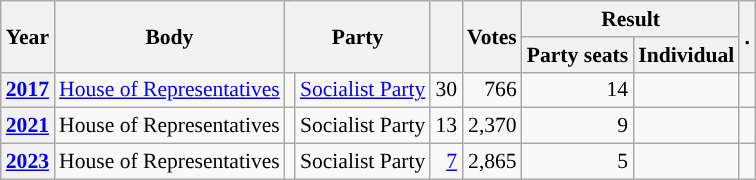<table class="wikitable plainrowheaders sortable" border=2 cellpadding=4 cellspacing=0 style="border: 1px #aaa solid; font-size: 90%; text-align:center;">
<tr>
<th scope="col" rowspan=2>Year</th>
<th scope="col" rowspan=2>Body</th>
<th scope="col" colspan=2 rowspan=2>Party</th>
<th scope="col" rowspan=2></th>
<th scope="col" rowspan=2>Votes</th>
<th scope="colgroup" colspan=2>Result</th>
<th scope="col" rowspan=2 class="unsortable">.</th>
</tr>
<tr>
<th scope="col">Party seats</th>
<th scope="col">Individual</th>
</tr>
<tr>
<th scope="row"><a href='#'>2017</a></th>
<td><a href='#'>House of Representatives</a></td>
<td style="background-color:"></td>
<td><a href='#'>Socialist Party</a></td>
<td style=text-align:right>30</td>
<td style=text-align:right>766</td>
<td style=text-align:right>14</td>
<td></td>
<td></td>
</tr>
<tr>
<th scope="row"><a href='#'>2021</a></th>
<td>House of Representatives</td>
<td style="background-color:"></td>
<td>Socialist Party</td>
<td style=text-align:right>13</td>
<td style=text-align:right>2,370</td>
<td style=text-align:right>9</td>
<td></td>
<td></td>
</tr>
<tr>
<th scope="row"><a href='#'>2023</a></th>
<td>House of Representatives</td>
<td style="background-color:"></td>
<td>Socialist Party</td>
<td style=text-align:right><a href='#'>7</a></td>
<td style=text-align:right>2,865</td>
<td style=text-align:right>5</td>
<td></td>
<td></td>
</tr>
</table>
